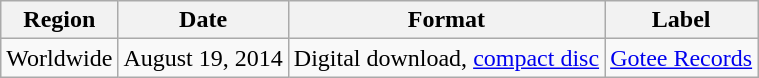<table class="wikitable">
<tr>
<th>Region</th>
<th>Date</th>
<th>Format</th>
<th>Label</th>
</tr>
<tr>
<td>Worldwide</td>
<td>August 19, 2014</td>
<td>Digital download, <a href='#'>compact disc</a></td>
<td><a href='#'>Gotee Records</a></td>
</tr>
</table>
